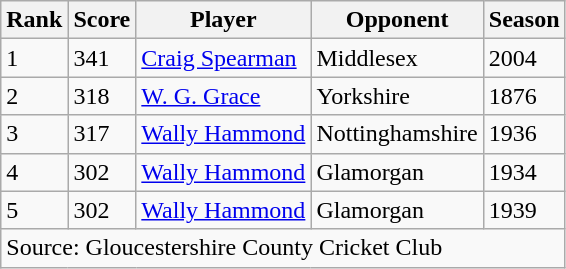<table class="wikitable">
<tr>
<th>Rank</th>
<th>Score</th>
<th>Player</th>
<th>Opponent</th>
<th>Season</th>
</tr>
<tr>
<td>1</td>
<td>341</td>
<td><a href='#'>Craig Spearman</a></td>
<td>Middlesex</td>
<td>2004</td>
</tr>
<tr>
<td>2</td>
<td>318</td>
<td><a href='#'>W. G. Grace</a></td>
<td>Yorkshire</td>
<td>1876</td>
</tr>
<tr>
<td>3</td>
<td>317</td>
<td><a href='#'>Wally Hammond</a></td>
<td>Nottinghamshire</td>
<td>1936</td>
</tr>
<tr>
<td>4</td>
<td>302</td>
<td><a href='#'>Wally Hammond</a></td>
<td>Glamorgan</td>
<td>1934</td>
</tr>
<tr>
<td>5</td>
<td>302</td>
<td><a href='#'>Wally Hammond</a></td>
<td>Glamorgan</td>
<td>1939</td>
</tr>
<tr>
<td colspan="5">Source: Gloucestershire County Cricket Club</td>
</tr>
</table>
